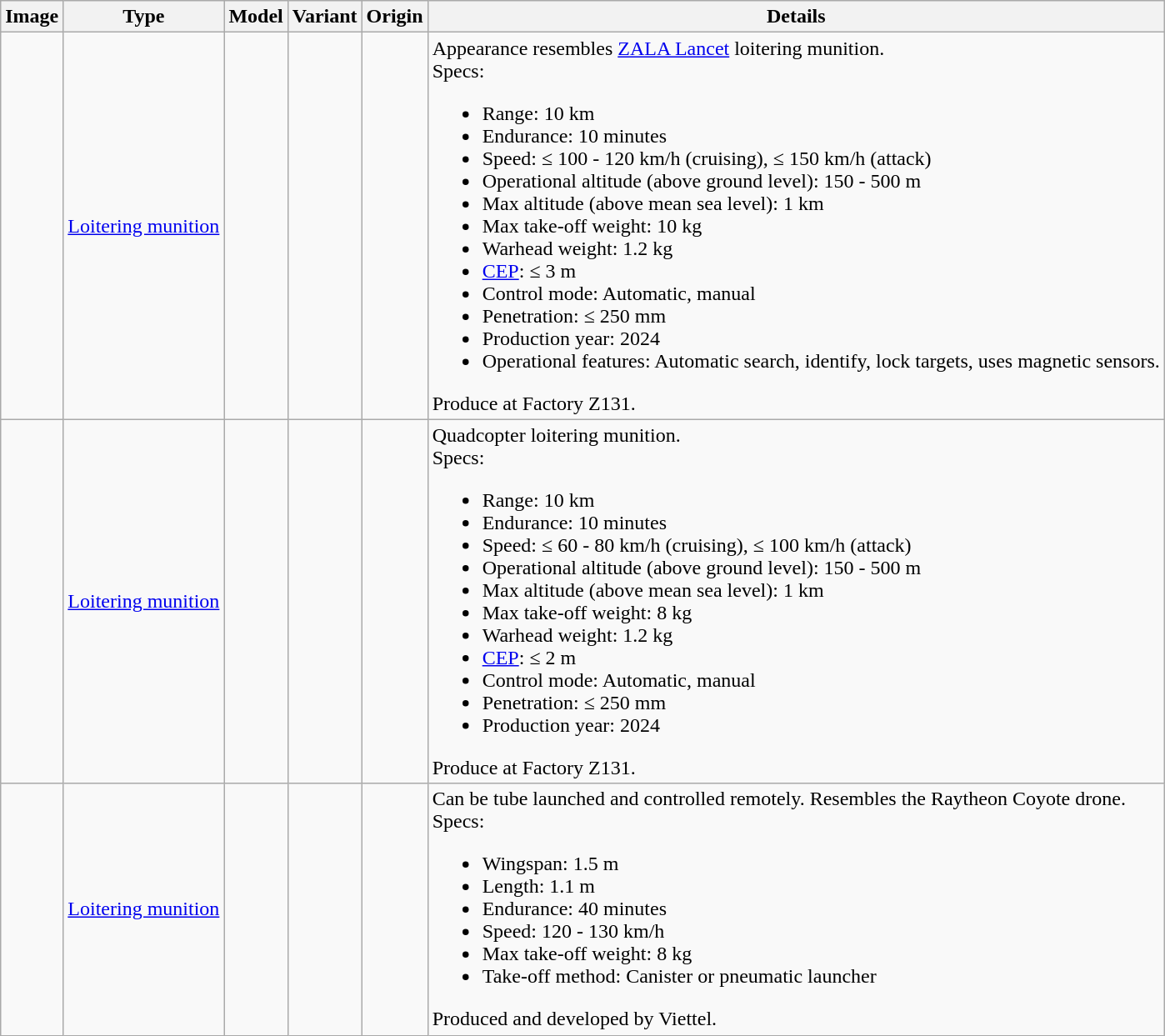<table class="wikitable">
<tr>
<th style="text-align: center;">Image</th>
<th style="text-align: center;">Type</th>
<th style="text-align: center;">Model</th>
<th>Variant</th>
<th style="text-align: center;">Origin</th>
<th>Details</th>
</tr>
<tr>
<td></td>
<td><a href='#'>Loitering munition</a></td>
<td></td>
<td></td>
<td></td>
<td>Appearance resembles <a href='#'>ZALA Lancet</a> loitering munition.<br>Specs:<ul><li>Range: 10 km</li><li>Endurance: 10 minutes</li><li>Speed: ≤ 100 - 120 km/h (cruising), ≤ 150 km/h (attack)</li><li>Operational altitude (above ground level): 150 - 500 m</li><li>Max altitude (above mean sea level): 1 km</li><li>Max take-off weight: 10 kg</li><li>Warhead weight: 1.2 kg</li><li><a href='#'>CEP</a>: ≤ 3 m</li><li>Control mode: Automatic, manual</li><li>Penetration: ≤ 250 mm</li><li>Production year: 2024</li><li>Operational features: Automatic search, identify, lock targets, uses magnetic sensors.</li></ul>Produce at Factory Z131.</td>
</tr>
<tr>
<td></td>
<td><a href='#'>Loitering munition</a></td>
<td></td>
<td></td>
<td></td>
<td>Quadcopter loitering munition.<br>Specs:<ul><li>Range: 10 km</li><li>Endurance: 10 minutes</li><li>Speed: ≤ 60 - 80 km/h (cruising), ≤ 100 km/h (attack)</li><li>Operational altitude (above ground level): 150 - 500 m</li><li>Max altitude (above mean sea level): 1 km</li><li>Max take-off weight: 8 kg</li><li>Warhead weight: 1.2 kg</li><li><a href='#'>CEP</a>: ≤ 2 m</li><li>Control mode: Automatic, manual</li><li>Penetration: ≤ 250 mm</li><li>Production year: 2024</li></ul>Produce at Factory Z131.</td>
</tr>
<tr>
<td></td>
<td><a href='#'>Loitering munition</a></td>
<td></td>
<td></td>
<td></td>
<td>Can be tube launched and controlled remotely. Resembles the Raytheon Coyote drone.<br>Specs:<ul><li>Wingspan: 1.5 m</li><li>Length: 1.1 m</li><li>Endurance: 40 minutes</li><li>Speed: 120 - 130 km/h</li><li>Max take-off weight: 8 kg</li><li>Take-off method: Canister or pneumatic launcher</li></ul>Produced and developed by Viettel.</td>
</tr>
</table>
